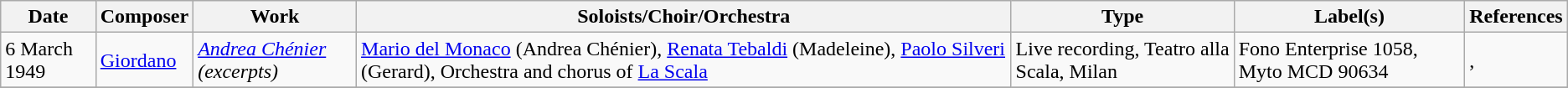<table class="wikitable">
<tr>
<th>Date</th>
<th>Composer</th>
<th>Work</th>
<th>Soloists/Choir/Orchestra</th>
<th>Type</th>
<th>Label(s)</th>
<th>References</th>
</tr>
<tr>
<td>6 March 1949</td>
<td><a href='#'>Giordano</a></td>
<td><em><a href='#'>Andrea Chénier</a> (excerpts)</em></td>
<td><a href='#'>Mario del Monaco</a> (Andrea Chénier), <a href='#'>Renata Tebaldi</a> (Madeleine), <a href='#'>Paolo Silveri</a> (Gerard), Orchestra and chorus of <a href='#'>La Scala</a></td>
<td>Live recording, Teatro alla Scala, Milan</td>
<td>Fono Enterprise 1058, Myto MCD 90634</td>
<td>, </td>
</tr>
<tr>
</tr>
</table>
